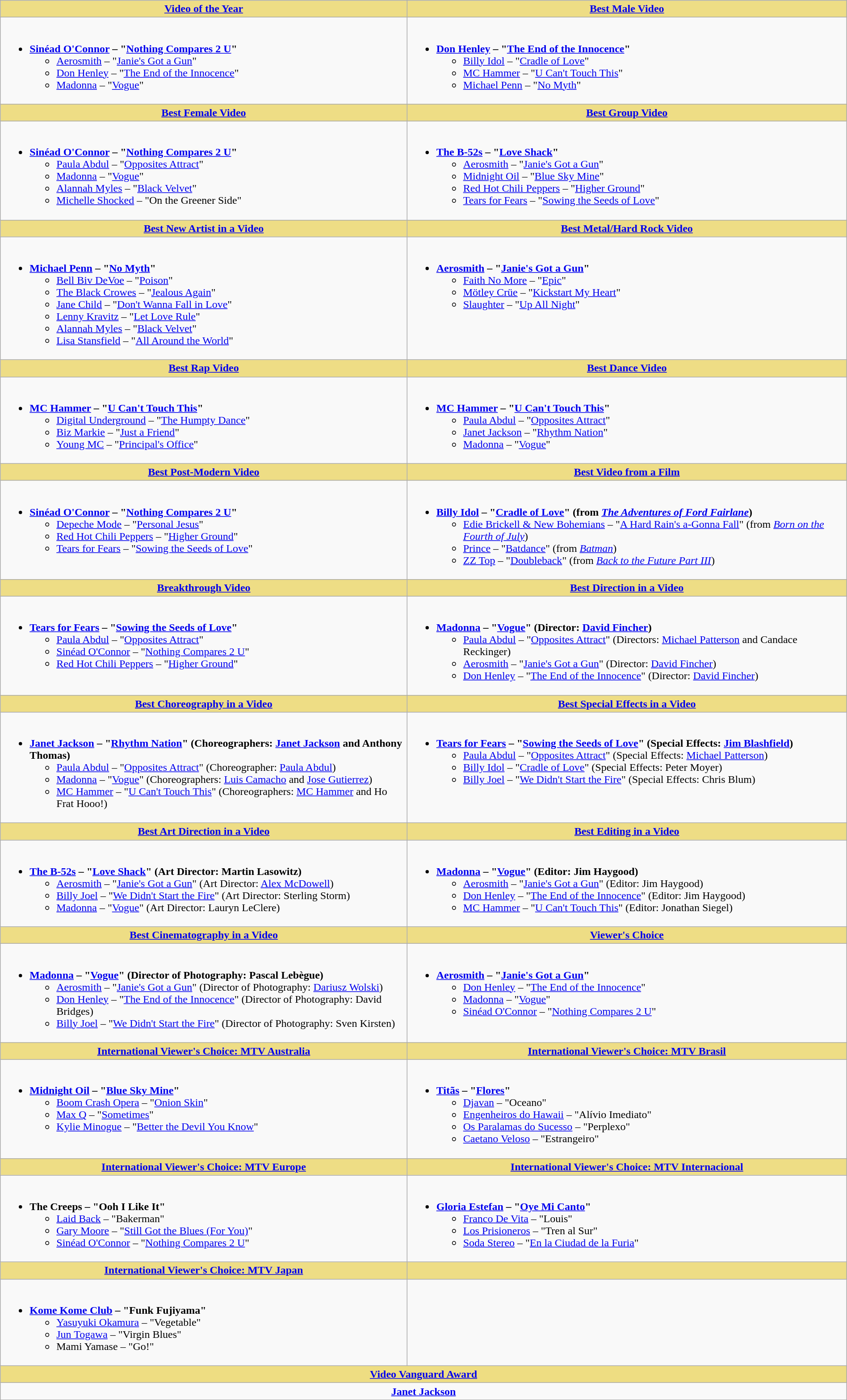<table class="wikitable" style="width:100%">
<tr>
<th style="background:#EEDD85; width=50%"><a href='#'>Video of the Year</a></th>
<th style="background:#EEDD85; width=50%"><a href='#'>Best Male Video</a></th>
</tr>
<tr>
<td valign="top"><br><ul><li><strong><a href='#'>Sinéad O'Connor</a> – "<a href='#'>Nothing Compares 2 U</a>"</strong><ul><li><a href='#'>Aerosmith</a> – "<a href='#'>Janie's Got a Gun</a>"</li><li><a href='#'>Don Henley</a> – "<a href='#'>The End of the Innocence</a>"</li><li><a href='#'>Madonna</a> – "<a href='#'>Vogue</a>"</li></ul></li></ul></td>
<td valign="top"><br><ul><li><strong><a href='#'>Don Henley</a> – "<a href='#'>The End of the Innocence</a>"</strong><ul><li><a href='#'>Billy Idol</a> – "<a href='#'>Cradle of Love</a>"</li><li><a href='#'>MC Hammer</a> – "<a href='#'>U Can't Touch This</a>"</li><li><a href='#'>Michael Penn</a> – "<a href='#'>No Myth</a>"</li></ul></li></ul></td>
</tr>
<tr>
<th style="background:#EEDD85; width=50%"><a href='#'>Best Female Video</a></th>
<th style="background:#EEDD85; width=50%"><a href='#'>Best Group Video</a></th>
</tr>
<tr>
<td valign="top"><br><ul><li><strong><a href='#'>Sinéad O'Connor</a> – "<a href='#'>Nothing Compares 2 U</a>"</strong><ul><li><a href='#'>Paula Abdul</a> – "<a href='#'>Opposites Attract</a>"</li><li><a href='#'>Madonna</a> – "<a href='#'>Vogue</a>"</li><li><a href='#'>Alannah Myles</a> – "<a href='#'>Black Velvet</a>"</li><li><a href='#'>Michelle Shocked</a> – "On the Greener Side"</li></ul></li></ul></td>
<td valign="top"><br><ul><li><strong><a href='#'>The B-52s</a> – "<a href='#'>Love Shack</a>"</strong><ul><li><a href='#'>Aerosmith</a> – "<a href='#'>Janie's Got a Gun</a>"</li><li><a href='#'>Midnight Oil</a> – "<a href='#'>Blue Sky Mine</a>"</li><li><a href='#'>Red Hot Chili Peppers</a> – "<a href='#'>Higher Ground</a>"</li><li><a href='#'>Tears for Fears</a> – "<a href='#'>Sowing the Seeds of Love</a>"</li></ul></li></ul></td>
</tr>
<tr>
<th style="background:#EEDD85; width=50%"><a href='#'>Best New Artist in a Video</a></th>
<th style="background:#EEDD85; width=50%"><a href='#'>Best Metal/Hard Rock Video</a></th>
</tr>
<tr>
<td valign="top"><br><ul><li><strong><a href='#'>Michael Penn</a> – "<a href='#'>No Myth</a>"</strong><ul><li><a href='#'>Bell Biv DeVoe</a> – "<a href='#'>Poison</a>"</li><li><a href='#'>The Black Crowes</a> – "<a href='#'>Jealous Again</a>"</li><li><a href='#'>Jane Child</a> – "<a href='#'>Don't Wanna Fall in Love</a>"</li><li><a href='#'>Lenny Kravitz</a> – "<a href='#'>Let Love Rule</a>"</li><li><a href='#'>Alannah Myles</a> – "<a href='#'>Black Velvet</a>"</li><li><a href='#'>Lisa Stansfield</a> – "<a href='#'>All Around the World</a>"</li></ul></li></ul></td>
<td valign="top"><br><ul><li><strong><a href='#'>Aerosmith</a> – "<a href='#'>Janie's Got a Gun</a>"</strong><ul><li><a href='#'>Faith No More</a> – "<a href='#'>Epic</a>"</li><li><a href='#'>Mötley Crüe</a> – "<a href='#'>Kickstart My Heart</a>"</li><li><a href='#'>Slaughter</a> – "<a href='#'>Up All Night</a>"</li></ul></li></ul></td>
</tr>
<tr>
<th style="background:#EEDD85; width=50%"><a href='#'>Best Rap Video</a></th>
<th style="background:#EEDD85; width=50%"><a href='#'>Best Dance Video</a></th>
</tr>
<tr>
<td valign="top"><br><ul><li><strong><a href='#'>MC Hammer</a> – "<a href='#'>U Can't Touch This</a>"</strong><ul><li><a href='#'>Digital Underground</a> – "<a href='#'>The Humpty Dance</a>"</li><li><a href='#'>Biz Markie</a> – "<a href='#'>Just a Friend</a>"</li><li><a href='#'>Young MC</a> – "<a href='#'>Principal's Office</a>"</li></ul></li></ul></td>
<td valign="top"><br><ul><li><strong><a href='#'>MC Hammer</a> – "<a href='#'>U Can't Touch This</a>"</strong><ul><li><a href='#'>Paula Abdul</a> – "<a href='#'>Opposites Attract</a>"</li><li><a href='#'>Janet Jackson</a> – "<a href='#'>Rhythm Nation</a>"</li><li><a href='#'>Madonna</a> – "<a href='#'>Vogue</a>"</li></ul></li></ul></td>
</tr>
<tr>
<th style="background:#EEDD85; width=50%"><a href='#'>Best Post-Modern Video</a></th>
<th style="background:#EEDD85; width=50%"><a href='#'>Best Video from a Film</a></th>
</tr>
<tr>
<td valign="top"><br><ul><li><strong><a href='#'>Sinéad O'Connor</a> – "<a href='#'>Nothing Compares 2 U</a>"</strong><ul><li><a href='#'>Depeche Mode</a> – "<a href='#'>Personal Jesus</a>"</li><li><a href='#'>Red Hot Chili Peppers</a> – "<a href='#'>Higher Ground</a>"</li><li><a href='#'>Tears for Fears</a> – "<a href='#'>Sowing the Seeds of Love</a>"</li></ul></li></ul></td>
<td valign="top"><br><ul><li><strong><a href='#'>Billy Idol</a> – "<a href='#'>Cradle of Love</a>" (from <em><a href='#'>The Adventures of Ford Fairlane</a></em>)</strong><ul><li><a href='#'>Edie Brickell & New Bohemians</a> – "<a href='#'>A Hard Rain's a-Gonna Fall</a>" (from <em><a href='#'>Born on the Fourth of July</a></em>)</li><li><a href='#'>Prince</a> – "<a href='#'>Batdance</a>" (from <em><a href='#'>Batman</a></em>)</li><li><a href='#'>ZZ Top</a> – "<a href='#'>Doubleback</a>" (from <em><a href='#'>Back to the Future Part III</a></em>)</li></ul></li></ul></td>
</tr>
<tr>
<th style="background:#EEDD85; width=50%"><a href='#'>Breakthrough Video</a></th>
<th style="background:#EEDD85; width=50%"><a href='#'>Best Direction in a Video</a></th>
</tr>
<tr>
<td valign="top"><br><ul><li><strong><a href='#'>Tears for Fears</a> – "<a href='#'>Sowing the Seeds of Love</a>"</strong><ul><li><a href='#'>Paula Abdul</a> – "<a href='#'>Opposites Attract</a>"</li><li><a href='#'>Sinéad O'Connor</a> – "<a href='#'>Nothing Compares 2 U</a>"</li><li><a href='#'>Red Hot Chili Peppers</a> – "<a href='#'>Higher Ground</a>"</li></ul></li></ul></td>
<td valign="top"><br><ul><li><strong><a href='#'>Madonna</a> – "<a href='#'>Vogue</a>" (Director: <a href='#'>David Fincher</a>)</strong><ul><li><a href='#'>Paula Abdul</a> – "<a href='#'>Opposites Attract</a>" (Directors: <a href='#'>Michael Patterson</a> and Candace Reckinger)</li><li><a href='#'>Aerosmith</a> – "<a href='#'>Janie's Got a Gun</a>" (Director: <a href='#'>David Fincher</a>)</li><li><a href='#'>Don Henley</a> – "<a href='#'>The End of the Innocence</a>" (Director: <a href='#'>David Fincher</a>)</li></ul></li></ul></td>
</tr>
<tr>
<th style="background:#EEDD85; width=50%"><a href='#'>Best Choreography in a Video</a></th>
<th style="background:#EEDD85; width=50%"><a href='#'>Best Special Effects in a Video</a></th>
</tr>
<tr>
<td valign="top"><br><ul><li><strong><a href='#'>Janet Jackson</a> – "<a href='#'>Rhythm Nation</a>" (Choreographers: <a href='#'>Janet Jackson</a> and Anthony Thomas)</strong><ul><li><a href='#'>Paula Abdul</a> – "<a href='#'>Opposites Attract</a>" (Choreographer: <a href='#'>Paula Abdul</a>)</li><li><a href='#'>Madonna</a> – "<a href='#'>Vogue</a>" (Choreographers: <a href='#'>Luis Camacho</a> and <a href='#'>Jose Gutierrez</a>)</li><li><a href='#'>MC Hammer</a> – "<a href='#'>U Can't Touch This</a>" (Choreographers: <a href='#'>MC Hammer</a> and Ho Frat Hooo!)</li></ul></li></ul></td>
<td valign="top"><br><ul><li><strong><a href='#'>Tears for Fears</a> – "<a href='#'>Sowing the Seeds of Love</a>" (Special Effects: <a href='#'>Jim Blashfield</a>)</strong><ul><li><a href='#'>Paula Abdul</a> – "<a href='#'>Opposites Attract</a>" (Special Effects: <a href='#'>Michael Patterson</a>)</li><li><a href='#'>Billy Idol</a> – "<a href='#'>Cradle of Love</a>" (Special Effects: Peter Moyer)</li><li><a href='#'>Billy Joel</a> – "<a href='#'>We Didn't Start the Fire</a>" (Special Effects: Chris Blum)</li></ul></li></ul></td>
</tr>
<tr>
<th style="background:#EEDD85; width=50%"><a href='#'>Best Art Direction in a Video</a></th>
<th style="background:#EEDD85; width=50%"><a href='#'>Best Editing in a Video</a></th>
</tr>
<tr>
<td valign="top"><br><ul><li><strong><a href='#'>The B-52s</a> – "<a href='#'>Love Shack</a>" (Art Director: Martin Lasowitz)</strong><ul><li><a href='#'>Aerosmith</a> – "<a href='#'>Janie's Got a Gun</a>" (Art Director: <a href='#'>Alex McDowell</a>)</li><li><a href='#'>Billy Joel</a> – "<a href='#'>We Didn't Start the Fire</a>" (Art Director: Sterling Storm)</li><li><a href='#'>Madonna</a> – "<a href='#'>Vogue</a>" (Art Director: Lauryn LeClere)</li></ul></li></ul></td>
<td valign="top"><br><ul><li><strong><a href='#'>Madonna</a> – "<a href='#'>Vogue</a>" (Editor: Jim Haygood)</strong><ul><li><a href='#'>Aerosmith</a> – "<a href='#'>Janie's Got a Gun</a>" (Editor: Jim Haygood)</li><li><a href='#'>Don Henley</a> – "<a href='#'>The End of the Innocence</a>" (Editor: Jim Haygood)</li><li><a href='#'>MC Hammer</a> – "<a href='#'>U Can't Touch This</a>" (Editor: Jonathan Siegel)</li></ul></li></ul></td>
</tr>
<tr>
<th style="background:#EEDD85; width=50%"><a href='#'>Best Cinematography in a Video</a></th>
<th style="background:#EEDD85; width=50%"><a href='#'>Viewer's Choice</a></th>
</tr>
<tr>
<td valign="top"><br><ul><li><strong><a href='#'>Madonna</a> – "<a href='#'>Vogue</a>" (Director of Photography: Pascal Lebègue)</strong><ul><li><a href='#'>Aerosmith</a> – "<a href='#'>Janie's Got a Gun</a>" (Director of Photography: <a href='#'>Dariusz Wolski</a>)</li><li><a href='#'>Don Henley</a> – "<a href='#'>The End of the Innocence</a>" (Director of Photography: David Bridges)</li><li><a href='#'>Billy Joel</a> – "<a href='#'>We Didn't Start the Fire</a>" (Director of Photography: Sven Kirsten)</li></ul></li></ul></td>
<td valign="top"><br><ul><li><strong><a href='#'>Aerosmith</a> – "<a href='#'>Janie's Got a Gun</a>"</strong><ul><li><a href='#'>Don Henley</a> – "<a href='#'>The End of the Innocence</a>"</li><li><a href='#'>Madonna</a> – "<a href='#'>Vogue</a>"</li><li><a href='#'>Sinéad O'Connor</a> – "<a href='#'>Nothing Compares 2 U</a>"</li></ul></li></ul></td>
</tr>
<tr>
<th style="background:#EEDD85; width=50%"><a href='#'>International Viewer's Choice: MTV Australia</a></th>
<th style="background:#EEDD85; width=50%"><a href='#'>International Viewer's Choice: MTV Brasil</a></th>
</tr>
<tr>
<td valign="top"><br><ul><li><strong><a href='#'>Midnight Oil</a> – "<a href='#'>Blue Sky Mine</a>"</strong><ul><li><a href='#'>Boom Crash Opera</a> – "<a href='#'>Onion Skin</a>"</li><li><a href='#'>Max Q</a> – "<a href='#'>Sometimes</a>"</li><li><a href='#'>Kylie Minogue</a> – "<a href='#'>Better the Devil You Know</a>"</li></ul></li></ul></td>
<td valign="top"><br><ul><li><strong><a href='#'>Titãs</a> – "<a href='#'>Flores</a>"</strong><ul><li><a href='#'>Djavan</a> – "Oceano"</li><li><a href='#'>Engenheiros do Hawaii</a> – "Alívio Imediato"</li><li><a href='#'>Os Paralamas do Sucesso</a> – "Perplexo"</li><li><a href='#'>Caetano Veloso</a> – "Estrangeiro"</li></ul></li></ul></td>
</tr>
<tr>
<th style="background:#EEDD85; width=50%"><a href='#'>International Viewer's Choice: MTV Europe</a></th>
<th style="background:#EEDD85; width=50%"><a href='#'>International Viewer's Choice: MTV Internacional</a></th>
</tr>
<tr>
<td valign="top"><br><ul><li><strong>The Creeps – "Ooh I Like It"</strong><ul><li><a href='#'>Laid Back</a> – "Bakerman"</li><li><a href='#'>Gary Moore</a> – "<a href='#'>Still Got the Blues (For You)</a>"</li><li><a href='#'>Sinéad O'Connor</a> – "<a href='#'>Nothing Compares 2 U</a>"</li></ul></li></ul></td>
<td valign="top"><br><ul><li><strong><a href='#'>Gloria Estefan</a> – "<a href='#'>Oye Mi Canto</a>"</strong><ul><li><a href='#'>Franco De Vita</a> – "Louis"</li><li><a href='#'>Los Prisioneros</a> – "Tren al Sur"</li><li><a href='#'>Soda Stereo</a> – "<a href='#'>En la Ciudad de la Furia</a>"</li></ul></li></ul></td>
</tr>
<tr>
<th style="background:#EEDD85; width=50%"><a href='#'>International Viewer's Choice: MTV Japan</a></th>
<th style="background:#EEDD85; width=50%"></th>
</tr>
<tr>
<td valign="top"><br><ul><li><strong><a href='#'>Kome Kome Club</a> – "Funk Fujiyama"</strong><ul><li><a href='#'>Yasuyuki Okamura</a> – "Vegetable"</li><li><a href='#'>Jun Togawa</a> – "Virgin Blues"</li><li>Mami Yamase – "Go!"</li></ul></li></ul></td>
</tr>
<tr>
<th style="background:#EEDD82; width=50%" colspan="2"><a href='#'>Video Vanguard Award</a></th>
</tr>
<tr>
<td colspan="2" style="text-align: center;"><strong><a href='#'>Janet Jackson</a></strong></td>
</tr>
</table>
